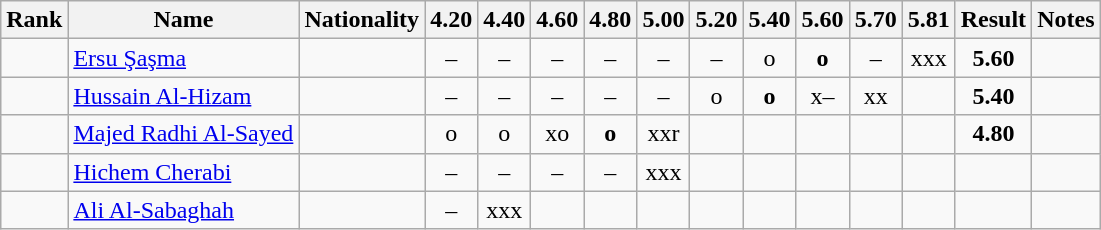<table class="wikitable sortable" style="text-align:center">
<tr>
<th>Rank</th>
<th>Name</th>
<th>Nationality</th>
<th>4.20</th>
<th>4.40</th>
<th>4.60</th>
<th>4.80</th>
<th>5.00</th>
<th>5.20</th>
<th>5.40</th>
<th>5.60</th>
<th>5.70</th>
<th>5.81</th>
<th>Result</th>
<th>Notes</th>
</tr>
<tr>
<td></td>
<td align=left><a href='#'>Ersu Şaşma</a></td>
<td align=left></td>
<td>–</td>
<td>–</td>
<td>–</td>
<td>–</td>
<td>–</td>
<td>–</td>
<td>o</td>
<td><strong>o</strong></td>
<td>–</td>
<td>xxx</td>
<td><strong>5.60</strong></td>
<td></td>
</tr>
<tr>
<td></td>
<td align=left><a href='#'>Hussain Al-Hizam</a></td>
<td align=left></td>
<td>–</td>
<td>–</td>
<td>–</td>
<td>–</td>
<td>–</td>
<td>o</td>
<td><strong>o</strong></td>
<td>x–</td>
<td>xx</td>
<td></td>
<td><strong>5.40</strong></td>
<td></td>
</tr>
<tr>
<td></td>
<td align=left><a href='#'>Majed Radhi Al-Sayed</a></td>
<td align=left></td>
<td>o</td>
<td>o</td>
<td>xo</td>
<td><strong>o</strong></td>
<td>xxr</td>
<td></td>
<td></td>
<td></td>
<td></td>
<td></td>
<td><strong>4.80</strong></td>
<td></td>
</tr>
<tr>
<td></td>
<td align=left><a href='#'>Hichem Cherabi</a></td>
<td align=left></td>
<td>–</td>
<td>–</td>
<td>–</td>
<td>–</td>
<td>xxx</td>
<td></td>
<td></td>
<td></td>
<td></td>
<td></td>
<td><strong></strong></td>
<td></td>
</tr>
<tr>
<td></td>
<td align=left><a href='#'>Ali Al-Sabaghah</a></td>
<td align=left></td>
<td>–</td>
<td>xxx</td>
<td></td>
<td></td>
<td></td>
<td></td>
<td></td>
<td></td>
<td></td>
<td></td>
<td><strong></strong></td>
<td></td>
</tr>
</table>
